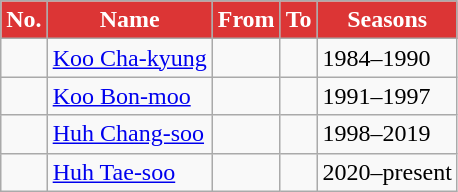<table class="wikitable">
<tr>
<th style="color:#FFFFFF; background:#DC3535;">No.</th>
<th style="color:#FFFFFF; background:#DC3535;">Name</th>
<th style="color:#FFFFFF; background:#DC3535;">From</th>
<th style="color:#FFFFFF; background:#DC3535;">To</th>
<th style="color:#FFFFFF; background:#DC3535;">Seasons</th>
</tr>
<tr>
<td></td>
<td> <a href='#'>Koo Cha-kyung</a></td>
<td></td>
<td></td>
<td>1984–1990</td>
</tr>
<tr>
<td></td>
<td> <a href='#'>Koo Bon-moo</a></td>
<td></td>
<td></td>
<td>1991–1997</td>
</tr>
<tr>
<td></td>
<td> <a href='#'>Huh Chang-soo</a></td>
<td></td>
<td></td>
<td>1998–2019</td>
</tr>
<tr>
<td></td>
<td> <a href='#'>Huh Tae-soo</a></td>
<td></td>
<td></td>
<td>2020–present</td>
</tr>
</table>
